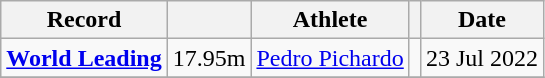<table class="wikitable">
<tr>
<th>Record</th>
<th></th>
<th>Athlete</th>
<th></th>
<th>Date</th>
</tr>
<tr>
<td><strong><a href='#'>World Leading</a></strong></td>
<td>17.95m</td>
<td><a href='#'>Pedro Pichardo</a></td>
<td></td>
<td align=left>23 Jul 2022</td>
</tr>
<tr>
</tr>
</table>
